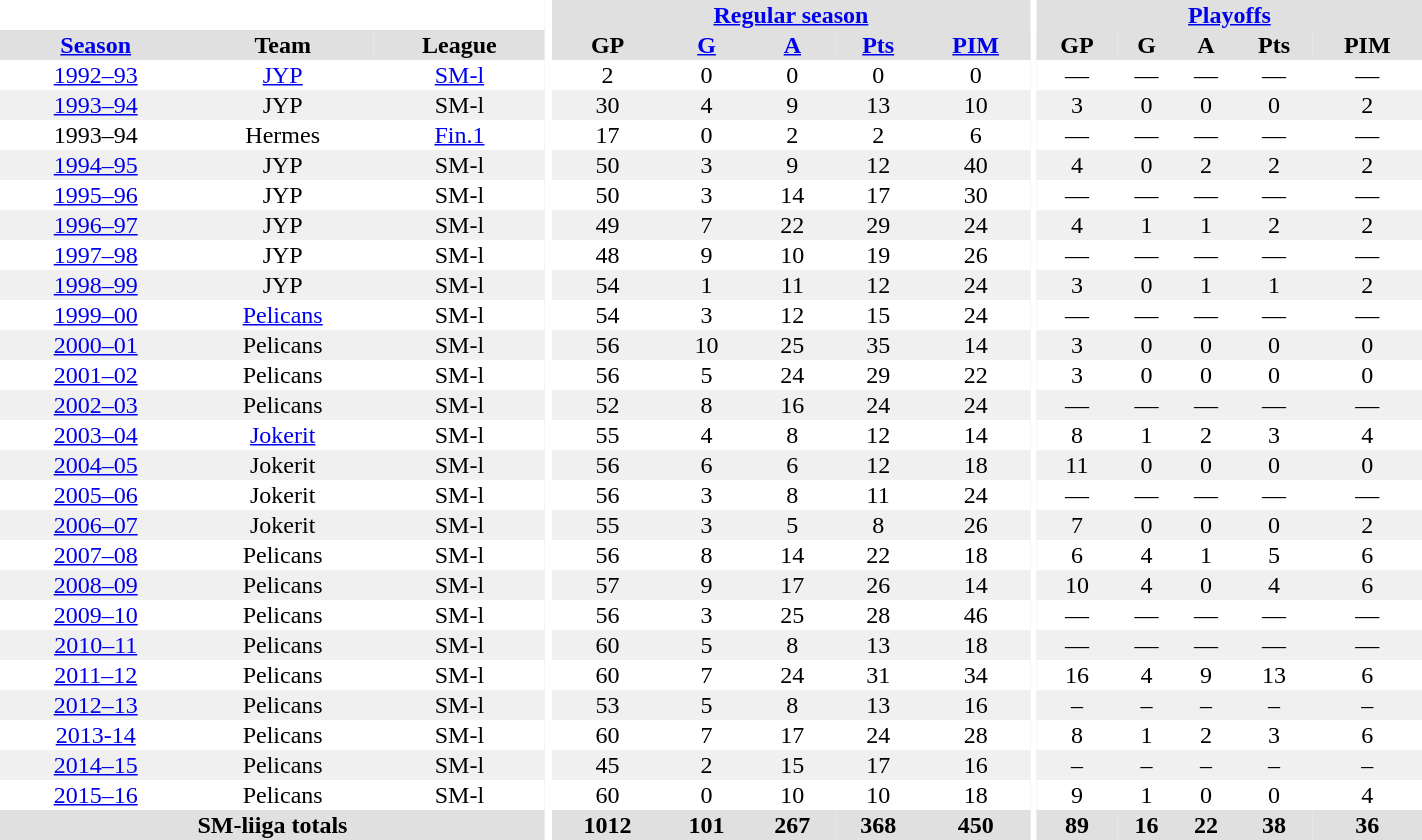<table border="0" cellpadding="1" cellspacing="0" style="text-align:center; width:75%">
<tr bgcolor="#e0e0e0">
<th colspan="3" bgcolor="#ffffff"></th>
<th rowspan="99" bgcolor="#ffffff"></th>
<th colspan="5"><a href='#'>Regular season</a></th>
<th rowspan="99" bgcolor="#ffffff"></th>
<th colspan="5"><a href='#'>Playoffs</a></th>
</tr>
<tr bgcolor="#e0e0e0">
<th><a href='#'>Season</a></th>
<th>Team</th>
<th>League</th>
<th>GP</th>
<th><a href='#'>G</a></th>
<th><a href='#'>A</a></th>
<th><a href='#'>Pts</a></th>
<th><a href='#'>PIM</a></th>
<th>GP</th>
<th>G</th>
<th>A</th>
<th>Pts</th>
<th>PIM</th>
</tr>
<tr>
<td><a href='#'>1992–93</a></td>
<td><a href='#'>JYP</a></td>
<td><a href='#'>SM-l</a></td>
<td>2</td>
<td>0</td>
<td>0</td>
<td>0</td>
<td>0</td>
<td>—</td>
<td>—</td>
<td>—</td>
<td>—</td>
<td>—</td>
</tr>
<tr bgcolor="#f0f0f0">
<td><a href='#'>1993–94</a></td>
<td>JYP</td>
<td>SM-l</td>
<td>30</td>
<td>4</td>
<td>9</td>
<td>13</td>
<td>10</td>
<td>3</td>
<td>0</td>
<td>0</td>
<td>0</td>
<td>2</td>
</tr>
<tr>
<td>1993–94</td>
<td>Hermes</td>
<td><a href='#'>Fin.1</a></td>
<td>17</td>
<td>0</td>
<td>2</td>
<td>2</td>
<td>6</td>
<td>—</td>
<td>—</td>
<td>—</td>
<td>—</td>
<td>—</td>
</tr>
<tr bgcolor="#f0f0f0">
<td><a href='#'>1994–95</a></td>
<td>JYP</td>
<td>SM-l</td>
<td>50</td>
<td>3</td>
<td>9</td>
<td>12</td>
<td>40</td>
<td>4</td>
<td>0</td>
<td>2</td>
<td>2</td>
<td>2</td>
</tr>
<tr>
<td><a href='#'>1995–96</a></td>
<td>JYP</td>
<td>SM-l</td>
<td>50</td>
<td>3</td>
<td>14</td>
<td>17</td>
<td>30</td>
<td>—</td>
<td>—</td>
<td>—</td>
<td>—</td>
<td>—</td>
</tr>
<tr bgcolor="#f0f0f0">
<td><a href='#'>1996–97</a></td>
<td>JYP</td>
<td>SM-l</td>
<td>49</td>
<td>7</td>
<td>22</td>
<td>29</td>
<td>24</td>
<td>4</td>
<td>1</td>
<td>1</td>
<td>2</td>
<td>2</td>
</tr>
<tr>
<td><a href='#'>1997–98</a></td>
<td>JYP</td>
<td>SM-l</td>
<td>48</td>
<td>9</td>
<td>10</td>
<td>19</td>
<td>26</td>
<td>—</td>
<td>—</td>
<td>—</td>
<td>—</td>
<td>—</td>
</tr>
<tr bgcolor="#f0f0f0">
<td><a href='#'>1998–99</a></td>
<td>JYP</td>
<td>SM-l</td>
<td>54</td>
<td>1</td>
<td>11</td>
<td>12</td>
<td>24</td>
<td>3</td>
<td>0</td>
<td>1</td>
<td>1</td>
<td>2</td>
</tr>
<tr>
<td><a href='#'>1999–00</a></td>
<td><a href='#'>Pelicans</a></td>
<td>SM-l</td>
<td>54</td>
<td>3</td>
<td>12</td>
<td>15</td>
<td>24</td>
<td>—</td>
<td>—</td>
<td>—</td>
<td>—</td>
<td>—</td>
</tr>
<tr bgcolor="#f0f0f0">
<td><a href='#'>2000–01</a></td>
<td>Pelicans</td>
<td>SM-l</td>
<td>56</td>
<td>10</td>
<td>25</td>
<td>35</td>
<td>14</td>
<td>3</td>
<td>0</td>
<td>0</td>
<td>0</td>
<td>0</td>
</tr>
<tr>
<td><a href='#'>2001–02</a></td>
<td>Pelicans</td>
<td>SM-l</td>
<td>56</td>
<td>5</td>
<td>24</td>
<td>29</td>
<td>22</td>
<td>3</td>
<td>0</td>
<td>0</td>
<td>0</td>
<td>0</td>
</tr>
<tr bgcolor="#f0f0f0">
<td><a href='#'>2002–03</a></td>
<td>Pelicans</td>
<td>SM-l</td>
<td>52</td>
<td>8</td>
<td>16</td>
<td>24</td>
<td>24</td>
<td>—</td>
<td>—</td>
<td>—</td>
<td>—</td>
<td>—</td>
</tr>
<tr>
<td><a href='#'>2003–04</a></td>
<td><a href='#'>Jokerit</a></td>
<td>SM-l</td>
<td>55</td>
<td>4</td>
<td>8</td>
<td>12</td>
<td>14</td>
<td>8</td>
<td>1</td>
<td>2</td>
<td>3</td>
<td>4</td>
</tr>
<tr bgcolor="#f0f0f0">
<td><a href='#'>2004–05</a></td>
<td>Jokerit</td>
<td>SM-l</td>
<td>56</td>
<td>6</td>
<td>6</td>
<td>12</td>
<td>18</td>
<td>11</td>
<td>0</td>
<td>0</td>
<td>0</td>
<td>0</td>
</tr>
<tr>
<td><a href='#'>2005–06</a></td>
<td>Jokerit</td>
<td>SM-l</td>
<td>56</td>
<td>3</td>
<td>8</td>
<td>11</td>
<td>24</td>
<td>—</td>
<td>—</td>
<td>—</td>
<td>—</td>
<td>—</td>
</tr>
<tr bgcolor="#f0f0f0">
<td><a href='#'>2006–07</a></td>
<td>Jokerit</td>
<td>SM-l</td>
<td>55</td>
<td>3</td>
<td>5</td>
<td>8</td>
<td>26</td>
<td>7</td>
<td>0</td>
<td>0</td>
<td>0</td>
<td>2</td>
</tr>
<tr>
<td><a href='#'>2007–08</a></td>
<td>Pelicans</td>
<td>SM-l</td>
<td>56</td>
<td>8</td>
<td>14</td>
<td>22</td>
<td>18</td>
<td>6</td>
<td>4</td>
<td>1</td>
<td>5</td>
<td>6</td>
</tr>
<tr bgcolor="#f0f0f0">
<td><a href='#'>2008–09</a></td>
<td>Pelicans</td>
<td>SM-l</td>
<td>57</td>
<td>9</td>
<td>17</td>
<td>26</td>
<td>14</td>
<td>10</td>
<td>4</td>
<td>0</td>
<td>4</td>
<td>6</td>
</tr>
<tr>
<td><a href='#'>2009–10</a></td>
<td>Pelicans</td>
<td>SM-l</td>
<td>56</td>
<td>3</td>
<td>25</td>
<td>28</td>
<td>46</td>
<td>—</td>
<td>—</td>
<td>—</td>
<td>—</td>
<td>—</td>
</tr>
<tr bgcolor="#f0f0f0">
<td><a href='#'>2010–11</a></td>
<td>Pelicans</td>
<td>SM-l</td>
<td>60</td>
<td>5</td>
<td>8</td>
<td>13</td>
<td>18</td>
<td>—</td>
<td>—</td>
<td>—</td>
<td>—</td>
<td>—</td>
</tr>
<tr>
<td><a href='#'>2011–12</a></td>
<td>Pelicans</td>
<td>SM-l</td>
<td>60</td>
<td>7</td>
<td>24</td>
<td>31</td>
<td>34</td>
<td>16</td>
<td>4</td>
<td>9</td>
<td>13</td>
<td>6</td>
</tr>
<tr bgcolor="#f0f0f0">
<td><a href='#'>2012–13</a></td>
<td>Pelicans</td>
<td>SM-l</td>
<td>53</td>
<td>5</td>
<td>8</td>
<td>13</td>
<td>16</td>
<td>–</td>
<td>–</td>
<td>–</td>
<td>–</td>
<td>–</td>
</tr>
<tr>
<td><a href='#'>2013-14</a></td>
<td>Pelicans</td>
<td>SM-l</td>
<td>60</td>
<td>7</td>
<td>17</td>
<td>24</td>
<td>28</td>
<td>8</td>
<td>1</td>
<td>2</td>
<td>3</td>
<td>6</td>
</tr>
<tr bgcolor="#f0f0f0">
<td><a href='#'>2014–15</a></td>
<td>Pelicans</td>
<td>SM-l</td>
<td>45</td>
<td>2</td>
<td>15</td>
<td>17</td>
<td>16</td>
<td>–</td>
<td>–</td>
<td>–</td>
<td>–</td>
<td>–</td>
</tr>
<tr>
<td><a href='#'>2015–16</a></td>
<td>Pelicans</td>
<td>SM-l</td>
<td>60</td>
<td>0</td>
<td>10</td>
<td>10</td>
<td>18</td>
<td>9</td>
<td>1</td>
<td>0</td>
<td>0</td>
<td>4</td>
</tr>
<tr ALIGN="center" bgcolor="#e0e0e0">
<th colspan="3">SM-liiga totals</th>
<th>1012</th>
<th>101</th>
<th>267</th>
<th>368</th>
<th>450</th>
<th>89</th>
<th>16</th>
<th>22</th>
<th>38</th>
<th>36</th>
</tr>
</table>
